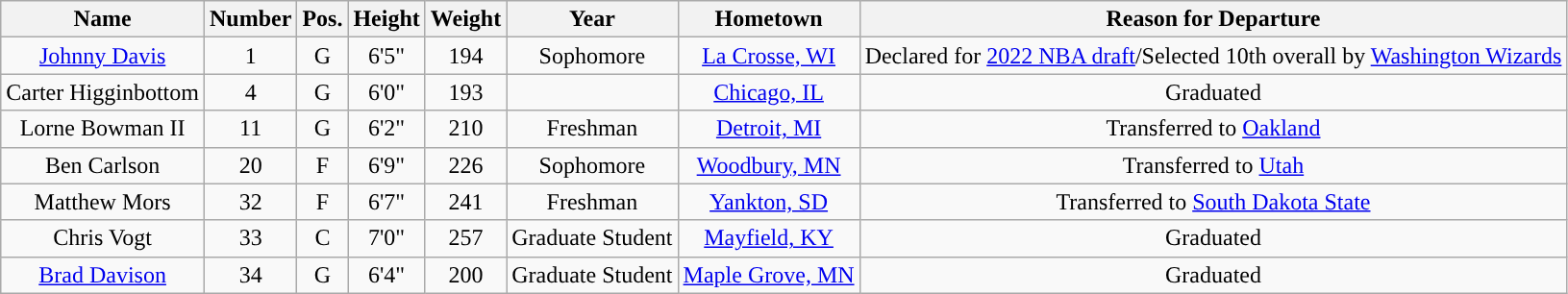<table class="wikitable sortable" style="text-align: center">
<tr align=center>
<th>Name</th>
<th>Number</th>
<th>Pos.</th>
<th>Height</th>
<th>Weight</th>
<th>Year</th>
<th>Hometown</th>
<th>Reason for Departure</th>
</tr>
<tr>
<td><a href='#'>Johnny Davis</a></td>
<td>1</td>
<td>G</td>
<td>6'5"</td>
<td>194</td>
<td>Sophomore</td>
<td><a href='#'>La Crosse, WI</a></td>
<td>Declared for <a href='#'>2022 NBA draft</a>/Selected 10th overall by <a href='#'>Washington Wizards</a></td>
</tr>
<tr>
<td>Carter Higginbottom</td>
<td>4</td>
<td>G</td>
<td>6'0"</td>
<td>193</td>
<td></td>
<td><a href='#'>Chicago, IL</a></td>
<td>Graduated</td>
</tr>
<tr>
<td>Lorne Bowman II</td>
<td>11</td>
<td>G</td>
<td>6'2"</td>
<td>210</td>
<td>Freshman</td>
<td><a href='#'>Detroit, MI</a></td>
<td>Transferred to <a href='#'>Oakland</a></td>
</tr>
<tr>
<td>Ben Carlson</td>
<td>20</td>
<td>F</td>
<td>6'9"</td>
<td>226</td>
<td>Sophomore</td>
<td><a href='#'>Woodbury, MN</a></td>
<td>Transferred to <a href='#'>Utah</a></td>
</tr>
<tr>
<td>Matthew Mors</td>
<td>32</td>
<td>F</td>
<td>6'7"</td>
<td>241</td>
<td>Freshman</td>
<td><a href='#'>Yankton, SD</a></td>
<td>Transferred to <a href='#'>South Dakota State</a></td>
</tr>
<tr>
<td>Chris Vogt</td>
<td>33</td>
<td>C</td>
<td>7'0"</td>
<td>257</td>
<td>Graduate Student</td>
<td><a href='#'>Mayfield, KY</a></td>
<td>Graduated</td>
</tr>
<tr>
<td><a href='#'>Brad Davison</a></td>
<td>34</td>
<td>G</td>
<td>6'4"</td>
<td>200</td>
<td>Graduate Student</td>
<td><a href='#'>Maple Grove, MN</a></td>
<td>Graduated</td>
</tr>
</table>
